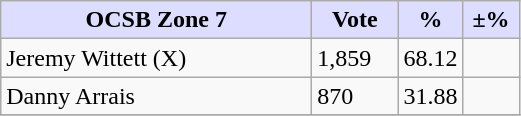<table class="wikitable">
<tr>
<th style="background:#DDDDFF" width="200px">OCSB Zone 7</th>
<th style="background:#DDDDFF" width="50px">Vote</th>
<th style="background:#DDDDFF" width="30px">%</th>
<th style="background:#DDDDFF" width="30px">±%</th>
</tr>
<tr>
<td>Jeremy Wittett (X)</td>
<td>1,859</td>
<td>68.12</td>
<td></td>
</tr>
<tr>
<td>Danny Arrais</td>
<td>870</td>
<td>31.88</td>
<td></td>
</tr>
<tr>
</tr>
</table>
